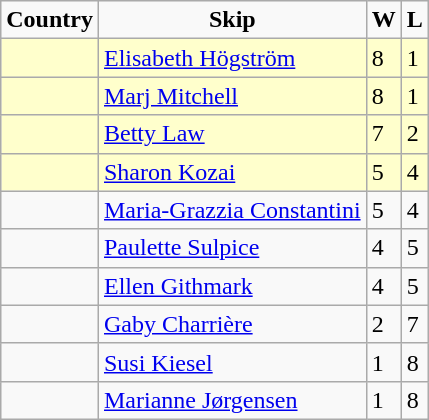<table class="wikitable">
<tr align=center>
<td><strong>Country</strong></td>
<td><strong>Skip</strong></td>
<td><strong>W</strong></td>
<td><strong>L</strong></td>
</tr>
<tr bgcolor=#ffffcc>
<td></td>
<td><a href='#'>Elisabeth Högström</a></td>
<td>8</td>
<td>1</td>
</tr>
<tr bgcolor=#ffffcc>
<td></td>
<td><a href='#'>Marj Mitchell</a></td>
<td>8</td>
<td>1</td>
</tr>
<tr bgcolor=#ffffcc>
<td></td>
<td><a href='#'>Betty Law</a></td>
<td>7</td>
<td>2</td>
</tr>
<tr bgcolor=#ffffcc>
<td></td>
<td><a href='#'>Sharon Kozai</a></td>
<td>5</td>
<td>4</td>
</tr>
<tr>
<td></td>
<td><a href='#'>Maria-Grazzia Constantini</a></td>
<td>5</td>
<td>4</td>
</tr>
<tr>
<td></td>
<td><a href='#'>Paulette Sulpice</a></td>
<td>4</td>
<td>5</td>
</tr>
<tr>
<td></td>
<td><a href='#'>Ellen Githmark</a></td>
<td>4</td>
<td>5</td>
</tr>
<tr>
<td></td>
<td><a href='#'>Gaby Charrière</a></td>
<td>2</td>
<td>7</td>
</tr>
<tr>
<td></td>
<td><a href='#'>Susi Kiesel</a></td>
<td>1</td>
<td>8</td>
</tr>
<tr>
<td></td>
<td><a href='#'>Marianne Jørgensen</a></td>
<td>1</td>
<td>8</td>
</tr>
</table>
